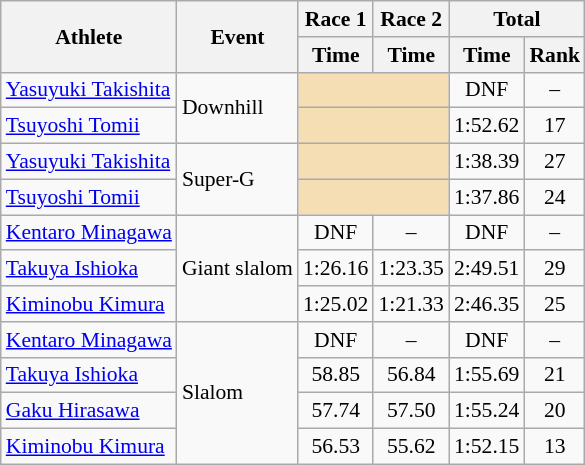<table class="wikitable" style="font-size:90%">
<tr>
<th rowspan="2">Athlete</th>
<th rowspan="2">Event</th>
<th>Race 1</th>
<th>Race 2</th>
<th colspan="2">Total</th>
</tr>
<tr>
<th>Time</th>
<th>Time</th>
<th>Time</th>
<th>Rank</th>
</tr>
<tr>
<td><a href='#'>Yasuyuki Takishita</a></td>
<td rowspan="2">Downhill</td>
<td colspan="2" bgcolor="wheat"></td>
<td align="center">DNF</td>
<td align="center">–</td>
</tr>
<tr>
<td><a href='#'>Tsuyoshi Tomii</a></td>
<td colspan="2" bgcolor="wheat"></td>
<td align="center">1:52.62</td>
<td align="center">17</td>
</tr>
<tr>
<td><a href='#'>Yasuyuki Takishita</a></td>
<td rowspan="2">Super-G</td>
<td colspan="2" bgcolor="wheat"></td>
<td align="center">1:38.39</td>
<td align="center">27</td>
</tr>
<tr>
<td><a href='#'>Tsuyoshi Tomii</a></td>
<td colspan="2" bgcolor="wheat"></td>
<td align="center">1:37.86</td>
<td align="center">24</td>
</tr>
<tr>
<td><a href='#'>Kentaro Minagawa</a></td>
<td rowspan="3">Giant slalom</td>
<td align="center">DNF</td>
<td align="center">–</td>
<td align="center">DNF</td>
<td align="center">–</td>
</tr>
<tr>
<td><a href='#'>Takuya Ishioka</a></td>
<td align="center">1:26.16</td>
<td align="center">1:23.35</td>
<td align="center">2:49.51</td>
<td align="center">29</td>
</tr>
<tr>
<td><a href='#'>Kiminobu Kimura</a></td>
<td align="center">1:25.02</td>
<td align="center">1:21.33</td>
<td align="center">2:46.35</td>
<td align="center">25</td>
</tr>
<tr>
<td><a href='#'>Kentaro Minagawa</a></td>
<td rowspan="4">Slalom</td>
<td align="center">DNF</td>
<td align="center">–</td>
<td align="center">DNF</td>
<td align="center">–</td>
</tr>
<tr>
<td><a href='#'>Takuya Ishioka</a></td>
<td align="center">58.85</td>
<td align="center">56.84</td>
<td align="center">1:55.69</td>
<td align="center">21</td>
</tr>
<tr>
<td><a href='#'>Gaku Hirasawa</a></td>
<td align="center">57.74</td>
<td align="center">57.50</td>
<td align="center">1:55.24</td>
<td align="center">20</td>
</tr>
<tr>
<td><a href='#'>Kiminobu Kimura</a></td>
<td align="center">56.53</td>
<td align="center">55.62</td>
<td align="center">1:52.15</td>
<td align="center">13</td>
</tr>
</table>
